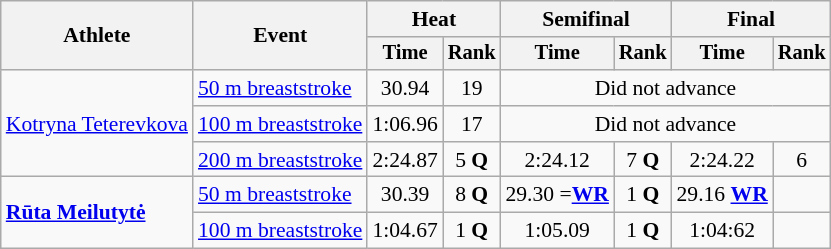<table class="wikitable" style="text-align:center; font-size:90%;">
<tr>
<th rowspan="2">Athlete</th>
<th rowspan="2">Event</th>
<th colspan="2">Heat</th>
<th colspan="2">Semifinal</th>
<th colspan="2">Final</th>
</tr>
<tr style="font-size:95%">
<th>Time</th>
<th>Rank</th>
<th>Time</th>
<th>Rank</th>
<th>Time</th>
<th>Rank</th>
</tr>
<tr align=center>
<td align=left rowspan=3><a href='#'>Kotryna Teterevkova</a></td>
<td align=left><a href='#'>50 m breaststroke</a></td>
<td>30.94</td>
<td>19</td>
<td colspan=4>Did not advance</td>
</tr>
<tr align=center>
<td align=left><a href='#'>100 m breaststroke</a></td>
<td>1:06.96</td>
<td>17</td>
<td colspan=4>Did not advance</td>
</tr>
<tr align=center>
<td align=left><a href='#'>200 m breaststroke</a></td>
<td>2:24.87</td>
<td>5 <strong>Q</strong></td>
<td>2:24.12</td>
<td>7 <strong>Q</strong></td>
<td>2:24.22</td>
<td>6</td>
</tr>
<tr align=center>
<td align=left rowspan=2><strong><a href='#'>Rūta Meilutytė</a></strong></td>
<td align=left><a href='#'>50 m breaststroke</a></td>
<td>30.39</td>
<td>8 <strong>Q</strong></td>
<td>29.30 =<strong><a href='#'>WR</a></strong></td>
<td>1 <strong>Q</strong></td>
<td>29.16 <strong><a href='#'>WR</a></strong></td>
<td></td>
</tr>
<tr align=center>
<td align=left><a href='#'>100 m breaststroke</a></td>
<td>1:04.67</td>
<td>1 <strong>Q</strong></td>
<td>1:05.09</td>
<td>1 <strong>Q</strong></td>
<td>1:04:62</td>
<td></td>
</tr>
</table>
